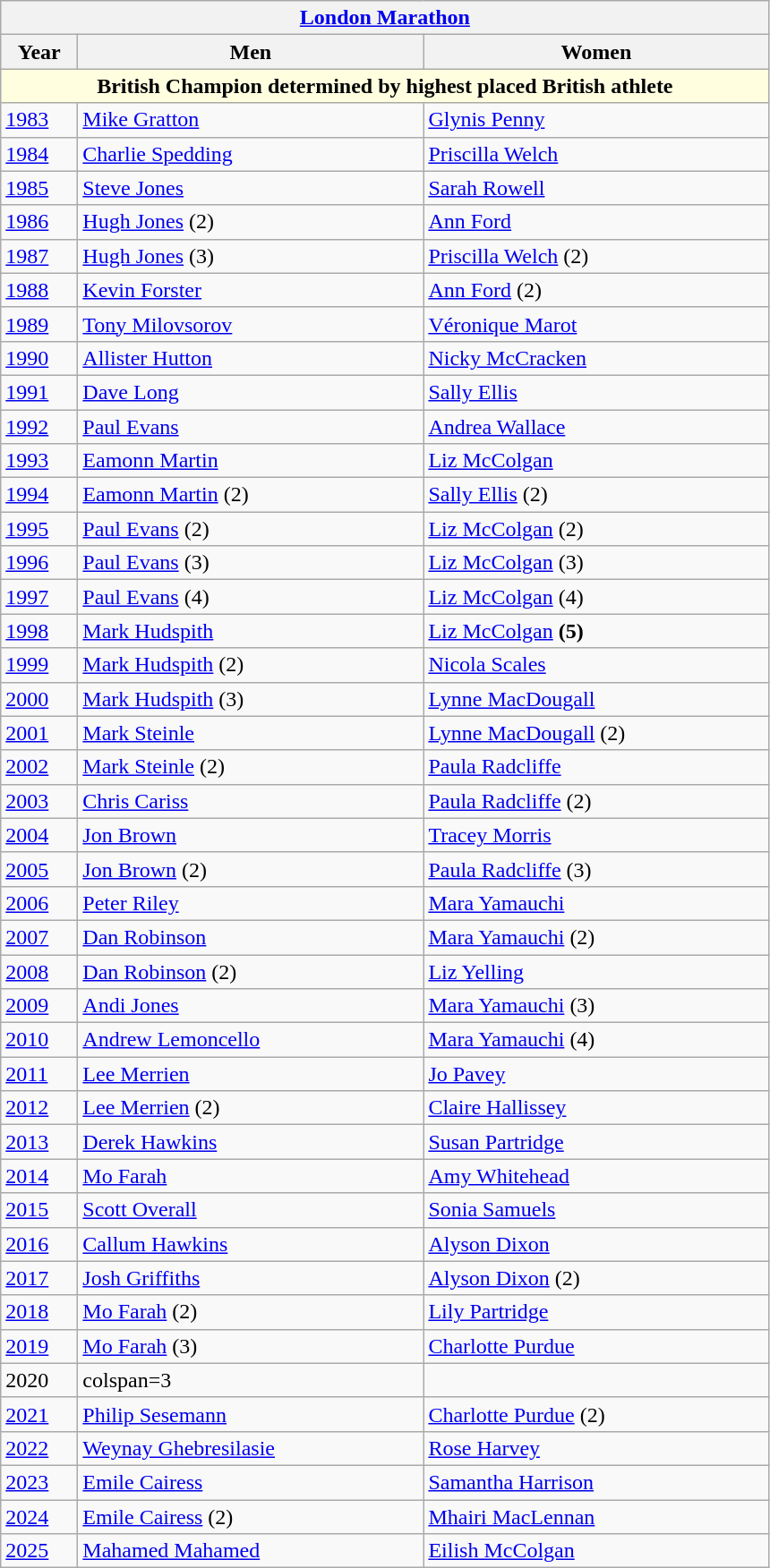<table class="wikitable">
<tr>
<th colspan="3"><a href='#'>London Marathon</a></th>
</tr>
<tr>
<th width=50>Year</th>
<th width=250>Men</th>
<th width=250>Women</th>
</tr>
<tr>
<th colspan=4 style="background:#FFFFE0;">British Champion determined by highest placed British athlete</th>
</tr>
<tr>
<td><a href='#'>1983</a></td>
<td><a href='#'>Mike Gratton</a></td>
<td><a href='#'>Glynis Penny</a></td>
</tr>
<tr>
<td><a href='#'>1984</a></td>
<td><a href='#'>Charlie Spedding</a></td>
<td><a href='#'>Priscilla Welch</a></td>
</tr>
<tr>
<td><a href='#'>1985</a></td>
<td><a href='#'>Steve Jones</a></td>
<td><a href='#'>Sarah Rowell</a></td>
</tr>
<tr>
<td><a href='#'>1986</a></td>
<td><a href='#'>Hugh Jones</a> (2)</td>
<td><a href='#'>Ann Ford</a></td>
</tr>
<tr>
<td><a href='#'>1987</a></td>
<td><a href='#'>Hugh Jones</a> (3)</td>
<td><a href='#'>Priscilla Welch</a> (2)</td>
</tr>
<tr>
<td><a href='#'>1988</a></td>
<td><a href='#'>Kevin Forster</a></td>
<td><a href='#'>Ann Ford</a> (2)</td>
</tr>
<tr>
<td><a href='#'>1989</a></td>
<td><a href='#'>Tony Milovsorov</a></td>
<td><a href='#'>Véronique Marot</a></td>
</tr>
<tr>
<td><a href='#'>1990</a></td>
<td><a href='#'>Allister Hutton</a></td>
<td><a href='#'>Nicky McCracken</a></td>
</tr>
<tr>
<td><a href='#'>1991</a></td>
<td><a href='#'>Dave Long</a></td>
<td><a href='#'>Sally Ellis</a></td>
</tr>
<tr>
<td><a href='#'>1992</a></td>
<td><a href='#'>Paul Evans</a></td>
<td><a href='#'>Andrea Wallace</a></td>
</tr>
<tr>
<td><a href='#'>1993</a></td>
<td><a href='#'>Eamonn Martin</a></td>
<td><a href='#'>Liz McColgan</a></td>
</tr>
<tr>
<td><a href='#'>1994</a></td>
<td><a href='#'>Eamonn Martin</a> (2)</td>
<td><a href='#'>Sally Ellis</a> (2)</td>
</tr>
<tr>
<td><a href='#'>1995</a></td>
<td><a href='#'>Paul Evans</a> (2)</td>
<td><a href='#'>Liz McColgan</a> (2)</td>
</tr>
<tr>
<td><a href='#'>1996</a></td>
<td><a href='#'>Paul Evans</a> (3)</td>
<td><a href='#'>Liz McColgan</a> (3)</td>
</tr>
<tr>
<td><a href='#'>1997</a></td>
<td><a href='#'>Paul Evans</a> (4)</td>
<td><a href='#'>Liz McColgan</a> (4)</td>
</tr>
<tr>
<td><a href='#'>1998</a></td>
<td><a href='#'>Mark Hudspith</a></td>
<td><a href='#'>Liz McColgan</a> <strong>(5)</strong></td>
</tr>
<tr>
<td><a href='#'>1999</a></td>
<td><a href='#'>Mark Hudspith</a> (2)</td>
<td><a href='#'>Nicola Scales</a></td>
</tr>
<tr>
<td><a href='#'>2000</a></td>
<td><a href='#'>Mark Hudspith</a> (3)</td>
<td><a href='#'>Lynne MacDougall</a></td>
</tr>
<tr>
<td><a href='#'>2001</a></td>
<td><a href='#'>Mark Steinle</a></td>
<td><a href='#'>Lynne MacDougall</a> (2)</td>
</tr>
<tr>
<td><a href='#'>2002</a></td>
<td><a href='#'>Mark Steinle</a> (2)</td>
<td><a href='#'>Paula Radcliffe</a></td>
</tr>
<tr>
<td><a href='#'>2003</a></td>
<td><a href='#'>Chris Cariss</a></td>
<td><a href='#'>Paula Radcliffe</a> (2)</td>
</tr>
<tr>
<td><a href='#'>2004</a></td>
<td><a href='#'>Jon Brown</a></td>
<td><a href='#'>Tracey Morris</a></td>
</tr>
<tr>
<td><a href='#'>2005</a></td>
<td><a href='#'>Jon Brown</a> (2)</td>
<td><a href='#'>Paula Radcliffe</a> (3)</td>
</tr>
<tr>
<td><a href='#'>2006</a></td>
<td><a href='#'>Peter Riley</a></td>
<td><a href='#'>Mara Yamauchi</a></td>
</tr>
<tr>
<td><a href='#'>2007</a></td>
<td><a href='#'>Dan Robinson</a></td>
<td><a href='#'>Mara Yamauchi</a> (2)</td>
</tr>
<tr>
<td><a href='#'>2008</a></td>
<td><a href='#'>Dan Robinson</a> (2)</td>
<td><a href='#'>Liz Yelling</a></td>
</tr>
<tr>
<td><a href='#'>2009</a></td>
<td><a href='#'>Andi Jones</a></td>
<td><a href='#'>Mara Yamauchi</a> (3)</td>
</tr>
<tr>
<td><a href='#'>2010</a></td>
<td><a href='#'>Andrew Lemoncello</a></td>
<td><a href='#'>Mara Yamauchi</a> (4)</td>
</tr>
<tr>
<td><a href='#'>2011</a></td>
<td><a href='#'>Lee Merrien</a></td>
<td><a href='#'>Jo Pavey</a></td>
</tr>
<tr>
<td><a href='#'>2012</a></td>
<td><a href='#'>Lee Merrien</a> (2)</td>
<td><a href='#'>Claire Hallissey</a></td>
</tr>
<tr>
<td><a href='#'>2013</a></td>
<td><a href='#'>Derek Hawkins</a></td>
<td><a href='#'>Susan Partridge</a></td>
</tr>
<tr>
<td><a href='#'>2014</a></td>
<td><a href='#'>Mo Farah</a></td>
<td><a href='#'>Amy Whitehead</a></td>
</tr>
<tr>
<td><a href='#'>2015</a></td>
<td><a href='#'>Scott Overall</a></td>
<td><a href='#'>Sonia Samuels</a></td>
</tr>
<tr>
<td><a href='#'>2016</a></td>
<td><a href='#'>Callum Hawkins</a></td>
<td><a href='#'>Alyson Dixon</a></td>
</tr>
<tr>
<td><a href='#'>2017</a></td>
<td><a href='#'>Josh Griffiths</a></td>
<td><a href='#'>Alyson Dixon</a> (2)</td>
</tr>
<tr>
<td><a href='#'>2018</a></td>
<td><a href='#'>Mo Farah</a> (2)</td>
<td><a href='#'>Lily Partridge</a></td>
</tr>
<tr>
<td><a href='#'>2019</a></td>
<td><a href='#'>Mo Farah</a> (3)</td>
<td><a href='#'>Charlotte Purdue</a></td>
</tr>
<tr>
<td>2020</td>
<td>colspan=3 </td>
</tr>
<tr>
<td><a href='#'>2021</a></td>
<td><a href='#'>Philip Sesemann</a></td>
<td><a href='#'>Charlotte Purdue</a> (2)</td>
</tr>
<tr>
<td><a href='#'>2022</a></td>
<td><a href='#'>Weynay Ghebresilasie</a></td>
<td><a href='#'>Rose Harvey</a></td>
</tr>
<tr>
<td><a href='#'>2023</a></td>
<td><a href='#'>Emile Cairess</a></td>
<td><a href='#'>Samantha Harrison</a></td>
</tr>
<tr>
<td><a href='#'>2024</a></td>
<td><a href='#'>Emile Cairess</a> (2)</td>
<td><a href='#'>Mhairi MacLennan</a></td>
</tr>
<tr>
<td><a href='#'>2025</a></td>
<td><a href='#'>Mahamed Mahamed</a></td>
<td><a href='#'>Eilish McColgan</a></td>
</tr>
</table>
